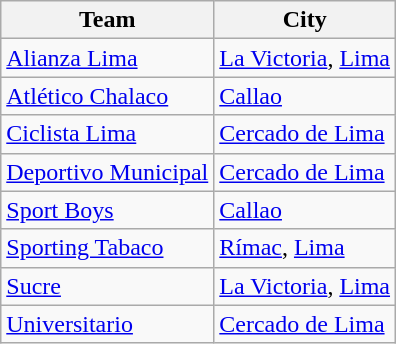<table class="wikitable sortable">
<tr>
<th>Team</th>
<th>City</th>
</tr>
<tr>
<td><a href='#'>Alianza Lima</a></td>
<td><a href='#'>La Victoria</a>, <a href='#'>Lima</a></td>
</tr>
<tr>
<td><a href='#'>Atlético Chalaco</a></td>
<td><a href='#'>Callao</a></td>
</tr>
<tr>
<td><a href='#'>Ciclista Lima</a></td>
<td><a href='#'>Cercado de Lima</a></td>
</tr>
<tr>
<td><a href='#'>Deportivo Municipal</a></td>
<td><a href='#'>Cercado de Lima</a></td>
</tr>
<tr>
<td><a href='#'>Sport Boys</a></td>
<td><a href='#'>Callao</a></td>
</tr>
<tr>
<td><a href='#'>Sporting Tabaco</a></td>
<td><a href='#'>Rímac</a>, <a href='#'>Lima</a></td>
</tr>
<tr>
<td><a href='#'>Sucre</a></td>
<td><a href='#'>La Victoria</a>, <a href='#'>Lima</a></td>
</tr>
<tr>
<td><a href='#'>Universitario</a></td>
<td><a href='#'>Cercado de Lima</a></td>
</tr>
</table>
